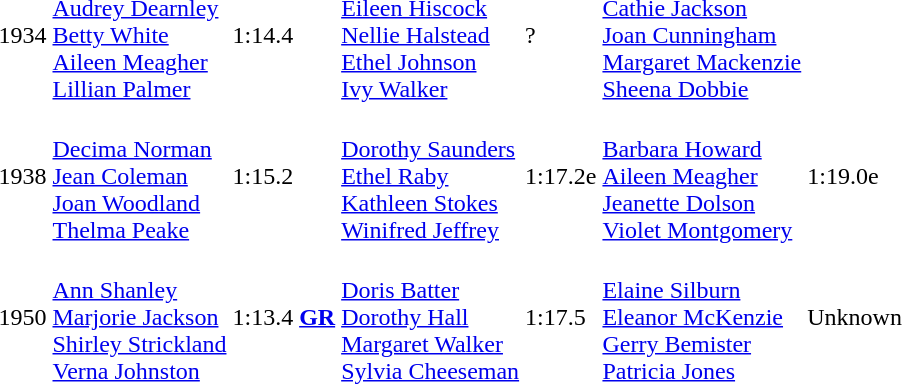<table>
<tr>
<td>1934</td>
<td><br><a href='#'>Audrey Dearnley</a><br><a href='#'>Betty White</a><br><a href='#'>Aileen Meagher</a><br><a href='#'>Lillian Palmer</a></td>
<td>1:14.4</td>
<td><br><a href='#'>Eileen Hiscock</a><br><a href='#'>Nellie Halstead</a><br><a href='#'>Ethel Johnson</a><br><a href='#'>Ivy Walker</a></td>
<td>?</td>
<td><br><a href='#'>Cathie Jackson</a><br><a href='#'>Joan Cunningham</a><br><a href='#'>Margaret Mackenzie</a><br><a href='#'>Sheena Dobbie</a></td>
<td></td>
</tr>
<tr>
<td>1938</td>
<td><br><a href='#'>Decima Norman</a><br><a href='#'>Jean Coleman</a><br><a href='#'>Joan Woodland</a><br><a href='#'>Thelma Peake</a></td>
<td>1:15.2</td>
<td><br><a href='#'>Dorothy Saunders</a><br><a href='#'>Ethel Raby</a><br><a href='#'>Kathleen Stokes</a><br><a href='#'>Winifred Jeffrey</a></td>
<td>1:17.2e</td>
<td><br><a href='#'>Barbara Howard</a><br><a href='#'>Aileen Meagher</a><br><a href='#'>Jeanette Dolson</a><br><a href='#'>Violet Montgomery</a></td>
<td>1:19.0e</td>
</tr>
<tr>
<td>1950</td>
<td><br><a href='#'>Ann Shanley</a><br><a href='#'>Marjorie Jackson</a><br><a href='#'>Shirley Strickland</a><br><a href='#'>Verna Johnston</a></td>
<td>1:13.4 <strong><a href='#'>GR</a></strong></td>
<td><br><a href='#'>Doris Batter</a><br><a href='#'>Dorothy Hall</a><br><a href='#'>Margaret Walker</a><br><a href='#'>Sylvia Cheeseman</a></td>
<td>1:17.5</td>
<td><br><a href='#'>Elaine Silburn</a><br><a href='#'>Eleanor McKenzie</a><br><a href='#'>Gerry Bemister</a><br><a href='#'>Patricia Jones</a></td>
<td>Unknown</td>
</tr>
</table>
